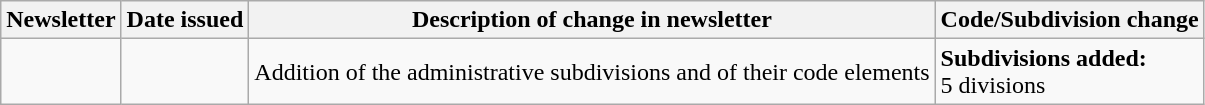<table class="wikitable">
<tr>
<th>Newsletter</th>
<th>Date issued</th>
<th>Description of change in newsletter</th>
<th>Code/Subdivision change</th>
</tr>
<tr>
<td id="I-8"></td>
<td></td>
<td>Addition of the administrative subdivisions and of their code elements</td>
<td style=white-space:nowrap><strong>Subdivisions added:</strong><br> 5 divisions</td>
</tr>
</table>
